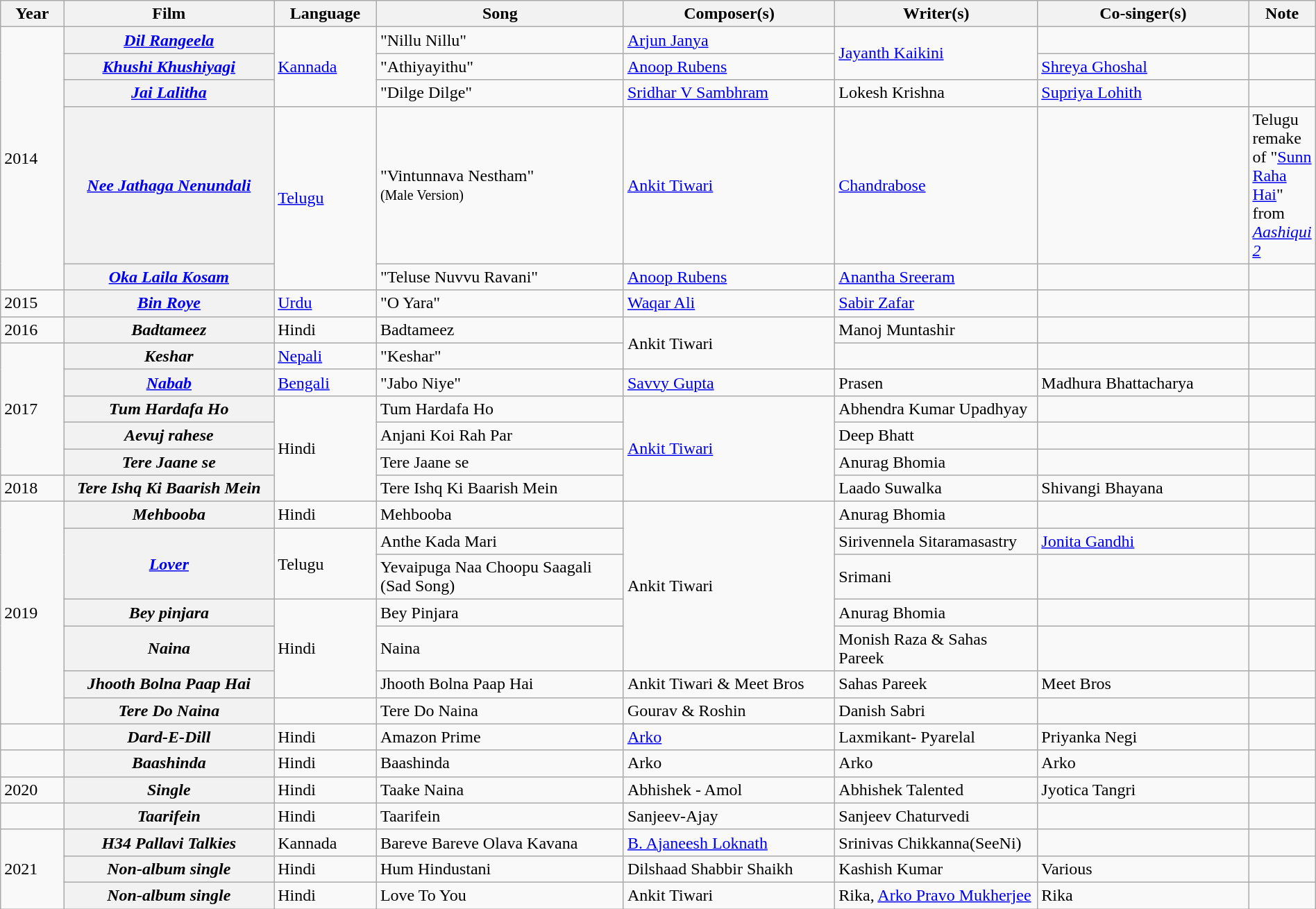<table class="wikitable plainrowheaders" width="100%" textcolor:#000;">
<tr>
<th scope="col" width="5%"><strong>Year</strong></th>
<th scope="col" width="17%"><strong>Film</strong></th>
<th scope="col" width="8%"><strong>Language</strong></th>
<th scope="col" width="20%"><strong>Song</strong></th>
<th scope="col" width="17%"><strong>Composer(s)</strong></th>
<th scope="col" width="16%"><strong>Writer(s)</strong></th>
<th scope="col" width="17%"><strong>Co-singer(s)</strong></th>
<th>Note</th>
</tr>
<tr>
<td rowspan="5">2014</td>
<th scope="row"><em><a href='#'>Dil Rangeela</a></em></th>
<td rowspan="3"><a href='#'>Kannada</a></td>
<td>"Nillu Nillu"</td>
<td><a href='#'>Arjun Janya</a></td>
<td rowspan="2"><a href='#'>Jayanth Kaikini</a></td>
<td></td>
<td></td>
</tr>
<tr>
<th scope="row"><em><a href='#'>Khushi Khushiyagi</a></em></th>
<td>"Athiyayithu"</td>
<td><a href='#'>Anoop Rubens</a></td>
<td><a href='#'>Shreya Ghoshal</a></td>
<td></td>
</tr>
<tr>
<th><em><a href='#'>Jai Lalitha</a></em></th>
<td>"Dilge Dilge"</td>
<td><a href='#'>Sridhar V Sambhram</a></td>
<td>Lokesh Krishna</td>
<td><a href='#'>Supriya Lohith</a></td>
<td></td>
</tr>
<tr>
<th scope="row"><em><a href='#'>Nee Jathaga Nenundali</a></em></th>
<td rowspan="2"><a href='#'>Telugu</a></td>
<td>"Vintunnava Nestham"<br><small>(Male Version)</small></td>
<td><a href='#'>Ankit Tiwari</a></td>
<td><a href='#'>Chandrabose</a></td>
<td></td>
<td>Telugu remake of "<a href='#'>Sunn Raha Hai</a>" from <em><a href='#'>Aashiqui 2</a></em></td>
</tr>
<tr>
<th scope="row"><em><a href='#'>Oka Laila Kosam</a></em></th>
<td>"Teluse Nuvvu Ravani"</td>
<td><a href='#'>Anoop Rubens</a></td>
<td><a href='#'>Anantha Sreeram</a></td>
<td></td>
<td></td>
</tr>
<tr>
<td>2015</td>
<th scope="row"><em><a href='#'>Bin Roye</a></em></th>
<td><a href='#'>Urdu</a></td>
<td>"O Yara"</td>
<td><a href='#'>Waqar Ali</a></td>
<td><a href='#'>Sabir Zafar</a></td>
<td></td>
<td></td>
</tr>
<tr>
<td>2016</td>
<th scope="row"><em>Badtameez</em></th>
<td>Hindi</td>
<td>Badtameez</td>
<td rowspan="2">Ankit Tiwari</td>
<td>Manoj Muntashir</td>
<td></td>
<td></td>
</tr>
<tr>
<td rowspan="5">2017</td>
<th scope="row"><em>Keshar</em></th>
<td><a href='#'>Nepali</a></td>
<td>"Keshar"</td>
<td></td>
<td></td>
<td></td>
</tr>
<tr>
<th scope="row"><em><a href='#'>Nabab</a></em></th>
<td><a href='#'>Bengali</a></td>
<td>"Jabo Niye"</td>
<td><a href='#'>Savvy Gupta</a></td>
<td>Prasen</td>
<td>Madhura Bhattacharya</td>
<td></td>
</tr>
<tr>
<th scope="row"><em>Tum Hardafa Ho</em></th>
<td rowspan="4">Hindi</td>
<td>Tum Hardafa Ho</td>
<td rowspan="4"><a href='#'>Ankit Tiwari</a></td>
<td>Abhendra Kumar Upadhyay</td>
<td></td>
<td></td>
</tr>
<tr>
<th scope="row"><em>Aevuj rahese</em></th>
<td>Anjani Koi Rah Par</td>
<td>Deep Bhatt</td>
<td></td>
<td></td>
</tr>
<tr>
<th scope="row"><em>Tere Jaane se</em></th>
<td>Tere Jaane se</td>
<td>Anurag Bhomia</td>
<td></td>
<td></td>
</tr>
<tr>
<td>2018</td>
<th scope="row"><em>Tere Ishq Ki Baarish Mein</em></th>
<td>Tere Ishq Ki Baarish Mein</td>
<td>Laado Suwalka</td>
<td>Shivangi Bhayana</td>
<td></td>
</tr>
<tr>
<td rowspan="7">2019</td>
<th scope="row"><em>Mehbooba</em></th>
<td>Hindi</td>
<td>Mehbooba</td>
<td rowspan=5>Ankit Tiwari</td>
<td>Anurag Bhomia</td>
<td></td>
<td></td>
</tr>
<tr>
<th scope="row" rowspan="2"><a href='#'><em>Lover</em></a></th>
<td rowspan="2">Telugu</td>
<td>Anthe Kada Mari</td>
<td>Sirivennela Sitaramasastry</td>
<td><a href='#'>Jonita Gandhi</a></td>
<td></td>
</tr>
<tr>
<td scope=row>Yevaipuga Naa Choopu Saagali (Sad Song)</td>
<td>Srimani</td>
<td></td>
<td></td>
</tr>
<tr>
<th scope="row"><em>Bey pinjara</em></th>
<td rowspan="3">Hindi</td>
<td>Bey Pinjara</td>
<td>Anurag Bhomia</td>
<td></td>
<td></td>
</tr>
<tr>
<th scope=row><em>Naina</em></th>
<td>Naina</td>
<td>Monish Raza & Sahas Pareek</td>
<td></td>
<td></td>
</tr>
<tr>
<th scope=row><em>Jhooth Bolna Paap Hai</em></th>
<td>Jhooth Bolna Paap Hai</td>
<td>Ankit Tiwari & Meet Bros</td>
<td>Sahas Pareek</td>
<td>Meet Bros</td>
<td></td>
</tr>
<tr>
<th><em>Tere Do Naina</em></th>
<td></td>
<td>Tere Do Naina</td>
<td>Gourav & Roshin</td>
<td>Danish Sabri</td>
<td></td>
<td></td>
</tr>
<tr>
<td></td>
<th><em>Dard-E-Dill</em></th>
<td>Hindi</td>
<td>Amazon Prime</td>
<td><a href='#'>Arko</a></td>
<td>Laxmikant- Pyarelal</td>
<td>Priyanka Negi</td>
<td></td>
</tr>
<tr>
<td></td>
<th><em>Baashinda</em></th>
<td>Hindi</td>
<td>Baashinda</td>
<td>Arko</td>
<td>Arko</td>
<td>Arko</td>
<td></td>
</tr>
<tr>
<td>2020</td>
<th><em>Single</em></th>
<td>Hindi</td>
<td>Taake Naina</td>
<td>Abhishek - Amol</td>
<td>Abhishek Talented</td>
<td>Jyotica Tangri</td>
<td></td>
</tr>
<tr>
<td></td>
<th><em>Taarifein</em></th>
<td>Hindi</td>
<td>Taarifein</td>
<td>Sanjeev-Ajay</td>
<td>Sanjeev Chaturvedi</td>
<td></td>
<td></td>
</tr>
<tr>
<td rowspan="3">2021</td>
<th><em>H34 Pallavi Talkies</em></th>
<td>Kannada</td>
<td>Bareve Bareve Olava Kavana</td>
<td><a href='#'>B. Ajaneesh Loknath</a></td>
<td>Srinivas Chikkanna(SeeNi)</td>
<td></td>
<td></td>
</tr>
<tr>
<th><em>Non-album single</em></th>
<td>Hindi</td>
<td>Hum Hindustani</td>
<td>Dilshaad Shabbir Shaikh</td>
<td>Kashish Kumar</td>
<td>Various</td>
<td></td>
</tr>
<tr>
<th><em>Non-album single</em></th>
<td>Hindi</td>
<td>Love To You</td>
<td>Ankit Tiwari</td>
<td>Rika, <a href='#'>Arko Pravo Mukherjee</a></td>
<td>Rika</td>
<td></td>
</tr>
</table>
